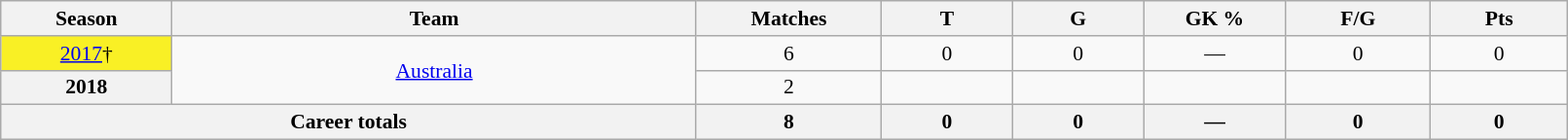<table class="wikitable sortable"  style="font-size:90%; text-align:center; width:85%;">
<tr>
<th width=2%>Season</th>
<th width=8%>Team</th>
<th width=2%>Matches</th>
<th width=2%>T</th>
<th width=2%>G</th>
<th width=2%>GK %</th>
<th width=2%>F/G</th>
<th width=2%>Pts</th>
</tr>
<tr>
<th scope="row" style="text-align:center;background:#f9f025; font-weight:normal"><a href='#'>2017</a>†</th>
<td rowspan="2" style="text-align:center;"> <a href='#'>Australia</a></td>
<td>6</td>
<td>0</td>
<td>0</td>
<td>—</td>
<td>0</td>
<td>0</td>
</tr>
<tr>
<th>2018</th>
<td>2</td>
<td></td>
<td></td>
<td></td>
<td></td>
<td></td>
</tr>
<tr class="sortbottom">
<th colspan="2">Career totals</th>
<th>8</th>
<th>0</th>
<th>0</th>
<th>—</th>
<th>0</th>
<th>0</th>
</tr>
</table>
